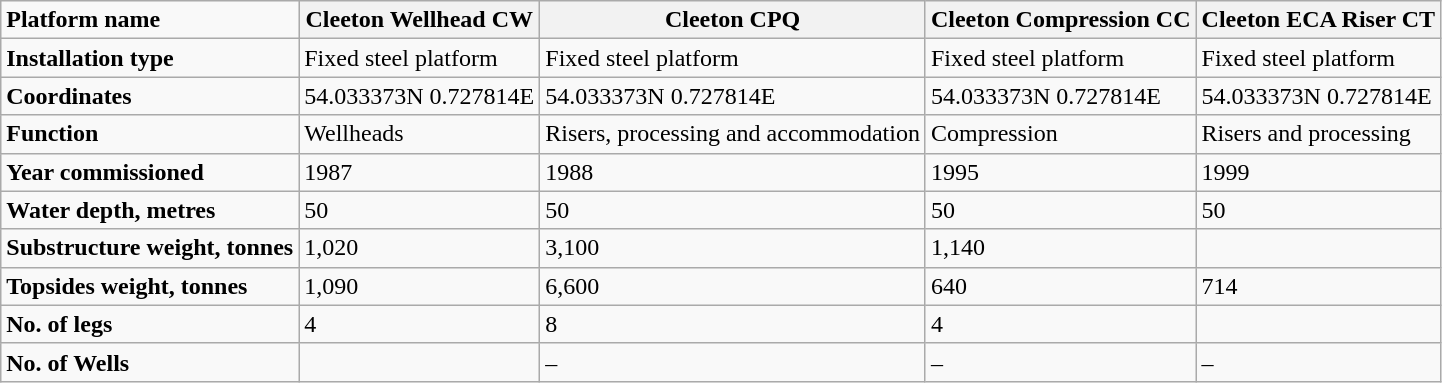<table class="wikitable">
<tr>
<td><strong>Platform name</strong></td>
<th>Cleeton Wellhead CW</th>
<th>Cleeton CPQ</th>
<th>Cleeton Compression CC</th>
<th>Cleeton ECA Riser CT</th>
</tr>
<tr>
<td><strong>Installation type</strong></td>
<td>Fixed steel platform</td>
<td>Fixed steel platform</td>
<td>Fixed steel platform</td>
<td>Fixed steel platform</td>
</tr>
<tr>
<td><strong>Coordinates</strong></td>
<td>54.033373N 0.727814E</td>
<td>54.033373N 0.727814E</td>
<td>54.033373N 0.727814E</td>
<td>54.033373N 0.727814E</td>
</tr>
<tr>
<td><strong>Function</strong></td>
<td>Wellheads</td>
<td>Risers, processing and accommodation</td>
<td>Compression</td>
<td>Risers and processing</td>
</tr>
<tr>
<td><strong>Year commissioned</strong></td>
<td>1987</td>
<td>1988</td>
<td>1995</td>
<td>1999</td>
</tr>
<tr>
<td><strong>Water depth, metres</strong></td>
<td>50</td>
<td>50</td>
<td>50</td>
<td>50</td>
</tr>
<tr>
<td><strong>Substructure weight, tonnes</strong></td>
<td>1,020</td>
<td>3,100</td>
<td>1,140</td>
<td></td>
</tr>
<tr>
<td><strong>Topsides weight, tonnes</strong></td>
<td>1,090</td>
<td>6,600</td>
<td>640</td>
<td>714</td>
</tr>
<tr>
<td><strong>No. of legs</strong></td>
<td>4</td>
<td>8</td>
<td>4</td>
<td></td>
</tr>
<tr>
<td><strong>No. of Wells</strong></td>
<td></td>
<td>–</td>
<td>–</td>
<td>–</td>
</tr>
</table>
